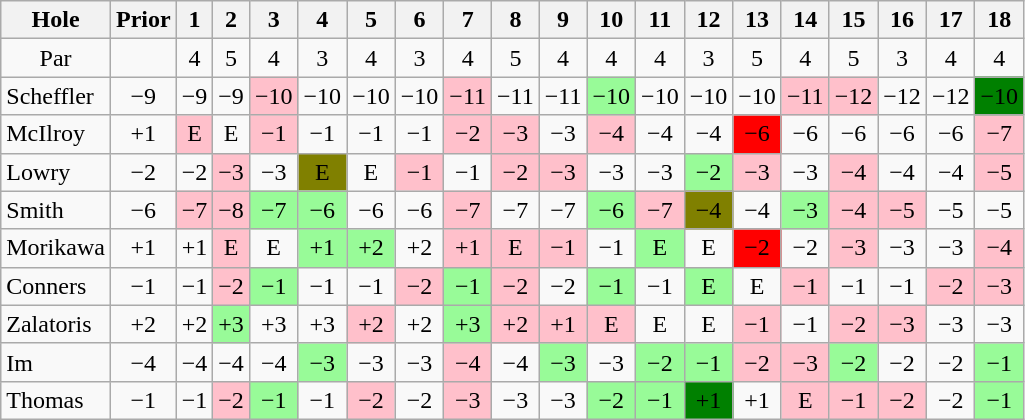<table class="wikitable" style="text-align:center">
<tr>
<th>Hole</th>
<th>Prior</th>
<th>1</th>
<th>2</th>
<th>3</th>
<th>4</th>
<th>5</th>
<th>6</th>
<th>7</th>
<th>8</th>
<th>9</th>
<th>10</th>
<th>11</th>
<th>12</th>
<th>13</th>
<th>14</th>
<th>15</th>
<th>16</th>
<th>17</th>
<th>18</th>
</tr>
<tr>
<td>Par</td>
<td></td>
<td>4</td>
<td>5</td>
<td>4</td>
<td>3</td>
<td>4</td>
<td>3</td>
<td>4</td>
<td>5</td>
<td>4</td>
<td>4</td>
<td>4</td>
<td>3</td>
<td>5</td>
<td>4</td>
<td>5</td>
<td>3</td>
<td>4</td>
<td>4</td>
</tr>
<tr>
<td align=left> Scheffler</td>
<td>−9</td>
<td>−9</td>
<td>−9</td>
<td style="background: Pink;">−10</td>
<td>−10</td>
<td>−10</td>
<td>−10</td>
<td style="background: Pink;">−11</td>
<td>−11</td>
<td>−11</td>
<td style="background: PaleGreen;">−10</td>
<td>−10</td>
<td>−10</td>
<td>−10</td>
<td style="background: Pink;">−11</td>
<td style="background: Pink;">−12</td>
<td>−12</td>
<td>−12</td>
<td style="background: Green;">−10</td>
</tr>
<tr>
<td align=left> McIlroy</td>
<td>+1</td>
<td style="background: Pink;">E</td>
<td>E</td>
<td style="background: Pink;">−1</td>
<td>−1</td>
<td>−1</td>
<td>−1</td>
<td style="background: Pink;">−2</td>
<td style="background: Pink;">−3</td>
<td>−3</td>
<td style="background: Pink;">−4</td>
<td>−4</td>
<td>−4</td>
<td style="background: Red;">−6</td>
<td>−6</td>
<td>−6</td>
<td>−6</td>
<td>−6</td>
<td style="background: Pink;">−7</td>
</tr>
<tr>
<td align=left> Lowry</td>
<td>−2</td>
<td>−2</td>
<td style="background: Pink;">−3</td>
<td>−3</td>
<td style="background: Olive;">E</td>
<td>E</td>
<td style="background: Pink;">−1</td>
<td>−1</td>
<td style="background: Pink;">−2</td>
<td style="background: Pink;">−3</td>
<td>−3</td>
<td>−3</td>
<td style="background: PaleGreen;">−2</td>
<td style="background: Pink;">−3</td>
<td>−3</td>
<td style="background: Pink;">−4</td>
<td>−4</td>
<td>−4</td>
<td style="background: Pink;">−5</td>
</tr>
<tr>
<td align=left> Smith</td>
<td>−6</td>
<td style="background: Pink;">−7</td>
<td style="background: Pink;">−8</td>
<td style="background: PaleGreen;">−7</td>
<td style="background: PaleGreen;">−6</td>
<td>−6</td>
<td>−6</td>
<td style="background: Pink;">−7</td>
<td>−7</td>
<td>−7</td>
<td style="background: PaleGreen;">−6</td>
<td style="background: Pink;">−7</td>
<td style="background: Olive;">−4</td>
<td>−4</td>
<td style="background: PaleGreen;">−3</td>
<td style="background: Pink;">−4</td>
<td style="background: Pink;">−5</td>
<td>−5</td>
<td>−5</td>
</tr>
<tr>
<td align=left> Morikawa</td>
<td>+1</td>
<td>+1</td>
<td style="background: Pink;">E</td>
<td>E</td>
<td style="background: PaleGreen;">+1</td>
<td style="background: PaleGreen;">+2</td>
<td>+2</td>
<td style="background: Pink;">+1</td>
<td style="background: Pink;">E</td>
<td style="background: Pink;">−1</td>
<td>−1</td>
<td style="background: PaleGreen;">E</td>
<td>E</td>
<td style="background: Red;">−2</td>
<td>−2</td>
<td style="background: Pink;">−3</td>
<td>−3</td>
<td>−3</td>
<td style="background: Pink;">−4</td>
</tr>
<tr>
<td align=left> Conners</td>
<td>−1</td>
<td>−1</td>
<td style="background: Pink;">−2</td>
<td style="background: PaleGreen;">−1</td>
<td>−1</td>
<td>−1</td>
<td style="background: Pink;">−2</td>
<td style="background: PaleGreen;">−1</td>
<td style="background: Pink;">−2</td>
<td>−2</td>
<td style="background: PaleGreen;">−1</td>
<td>−1</td>
<td style="background: PaleGreen;">E</td>
<td>E</td>
<td style="background: Pink;">−1</td>
<td>−1</td>
<td>−1</td>
<td style="background: Pink;">−2</td>
<td style="background: Pink;">−3</td>
</tr>
<tr>
<td align=left> Zalatoris</td>
<td>+2</td>
<td>+2</td>
<td style="background: PaleGreen;">+3</td>
<td>+3</td>
<td>+3</td>
<td style="background: Pink;">+2</td>
<td>+2</td>
<td style="background: PaleGreen;">+3</td>
<td style="background: Pink;">+2</td>
<td style="background: Pink;">+1</td>
<td style="background: Pink;">E</td>
<td>E</td>
<td>E</td>
<td style="background: Pink;">−1</td>
<td>−1</td>
<td style="background: Pink;">−2</td>
<td style="background: Pink;">−3</td>
<td>−3</td>
<td>−3</td>
</tr>
<tr>
<td align=left> Im</td>
<td>−4</td>
<td>−4</td>
<td>−4</td>
<td>−4</td>
<td style="background: PaleGreen;">−3</td>
<td>−3</td>
<td>−3</td>
<td style="background: Pink;">−4</td>
<td>−4</td>
<td style="background: PaleGreen;">−3</td>
<td>−3</td>
<td style="background: PaleGreen;">−2</td>
<td style="background: PaleGreen;">−1</td>
<td style="background: Pink;">−2</td>
<td style="background: Pink;">−3</td>
<td style="background: PaleGreen;">−2</td>
<td>−2</td>
<td>−2</td>
<td style="background: PaleGreen;">−1</td>
</tr>
<tr>
<td align=left> Thomas</td>
<td>−1</td>
<td>−1</td>
<td style="background: Pink;">−2</td>
<td style="background: PaleGreen;">−1</td>
<td>−1</td>
<td style="background: Pink;">−2</td>
<td>−2</td>
<td style="background: Pink;">−3</td>
<td>−3</td>
<td>−3</td>
<td style="background: PaleGreen;">−2</td>
<td style="background: PaleGreen;">−1</td>
<td style="background: Green;">+1</td>
<td>+1</td>
<td style="background: Pink;">E</td>
<td style="background: Pink;">−1</td>
<td style="background: Pink;">−2</td>
<td>−2</td>
<td style="background: PaleGreen;">−1</td>
</tr>
</table>
